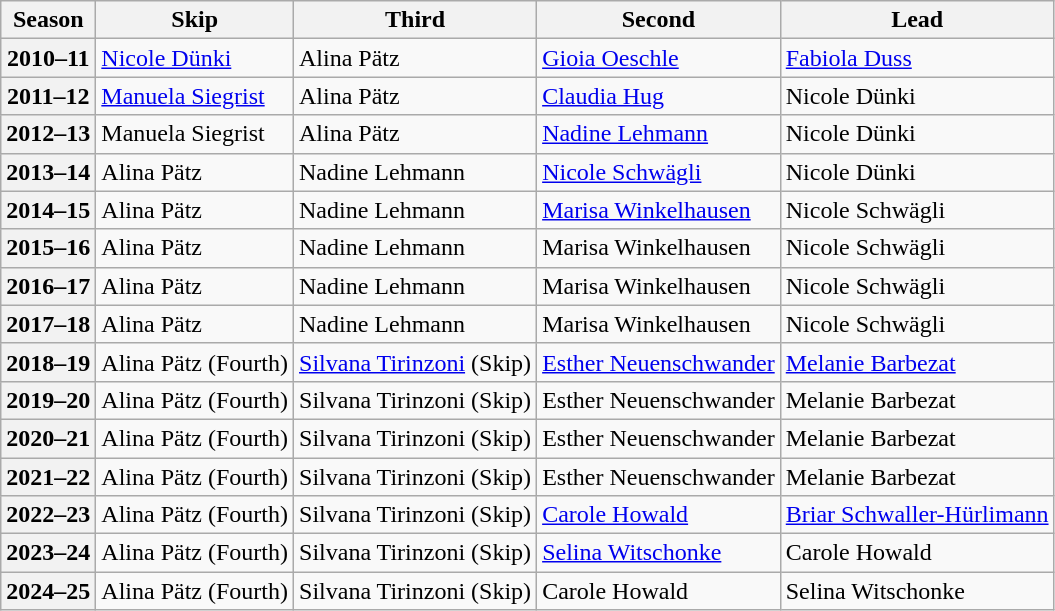<table class="wikitable">
<tr>
<th scope="col">Season</th>
<th scope="col">Skip</th>
<th scope="col">Third</th>
<th scope="col">Second</th>
<th scope="col">Lead</th>
</tr>
<tr>
<th scope="row">2010–11</th>
<td><a href='#'>Nicole Dünki</a></td>
<td>Alina Pätz</td>
<td><a href='#'>Gioia Oeschle</a></td>
<td><a href='#'>Fabiola Duss</a></td>
</tr>
<tr>
<th scope="row">2011–12</th>
<td><a href='#'>Manuela Siegrist</a></td>
<td>Alina Pätz</td>
<td><a href='#'>Claudia Hug</a></td>
<td>Nicole Dünki</td>
</tr>
<tr>
<th scope="row">2012–13</th>
<td>Manuela Siegrist</td>
<td>Alina Pätz</td>
<td><a href='#'>Nadine Lehmann</a></td>
<td>Nicole Dünki</td>
</tr>
<tr>
<th scope="row">2013–14</th>
<td>Alina Pätz</td>
<td>Nadine Lehmann</td>
<td><a href='#'>Nicole Schwägli</a></td>
<td>Nicole Dünki</td>
</tr>
<tr>
<th scope="row">2014–15</th>
<td>Alina Pätz</td>
<td>Nadine Lehmann</td>
<td><a href='#'>Marisa Winkelhausen</a></td>
<td>Nicole Schwägli</td>
</tr>
<tr>
<th scope="row">2015–16</th>
<td>Alina Pätz</td>
<td>Nadine Lehmann</td>
<td>Marisa Winkelhausen</td>
<td>Nicole Schwägli</td>
</tr>
<tr>
<th scope="row">2016–17</th>
<td>Alina Pätz</td>
<td>Nadine Lehmann</td>
<td>Marisa Winkelhausen</td>
<td>Nicole Schwägli</td>
</tr>
<tr>
<th scope="row">2017–18</th>
<td>Alina Pätz</td>
<td>Nadine Lehmann</td>
<td>Marisa Winkelhausen</td>
<td>Nicole Schwägli</td>
</tr>
<tr>
<th scope="row">2018–19</th>
<td>Alina Pätz (Fourth)</td>
<td><a href='#'>Silvana Tirinzoni</a> (Skip)</td>
<td><a href='#'>Esther Neuenschwander</a></td>
<td><a href='#'>Melanie Barbezat</a></td>
</tr>
<tr>
<th scope="row">2019–20</th>
<td>Alina Pätz (Fourth)</td>
<td>Silvana Tirinzoni (Skip)</td>
<td>Esther Neuenschwander</td>
<td>Melanie Barbezat</td>
</tr>
<tr>
<th scope="row">2020–21</th>
<td>Alina Pätz (Fourth)</td>
<td>Silvana Tirinzoni (Skip)</td>
<td>Esther Neuenschwander</td>
<td>Melanie Barbezat</td>
</tr>
<tr>
<th scope="row">2021–22</th>
<td>Alina Pätz (Fourth)</td>
<td>Silvana Tirinzoni (Skip)</td>
<td>Esther Neuenschwander</td>
<td>Melanie Barbezat</td>
</tr>
<tr>
<th scope="row">2022–23</th>
<td>Alina Pätz (Fourth)</td>
<td>Silvana Tirinzoni (Skip)</td>
<td><a href='#'>Carole Howald</a></td>
<td><a href='#'>Briar Schwaller-Hürlimann</a></td>
</tr>
<tr>
<th scope="row">2023–24</th>
<td>Alina Pätz (Fourth)</td>
<td>Silvana Tirinzoni (Skip)</td>
<td><a href='#'>Selina Witschonke</a></td>
<td>Carole Howald</td>
</tr>
<tr>
<th scope="row">2024–25</th>
<td>Alina Pätz (Fourth)</td>
<td>Silvana Tirinzoni (Skip)</td>
<td>Carole Howald</td>
<td>Selina Witschonke</td>
</tr>
</table>
